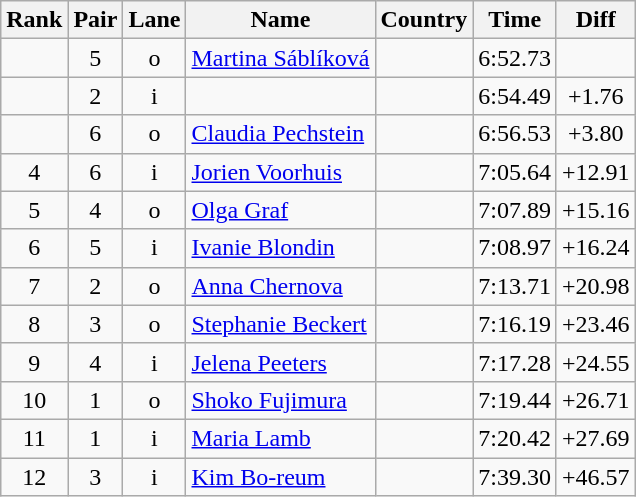<table class="wikitable sortable" style="text-align:center">
<tr>
<th>Rank</th>
<th>Pair</th>
<th>Lane</th>
<th>Name</th>
<th>Country</th>
<th>Time</th>
<th>Diff</th>
</tr>
<tr>
<td></td>
<td>5</td>
<td>o</td>
<td align=left><a href='#'>Martina Sáblíková</a></td>
<td align=left></td>
<td>6:52.73</td>
<td></td>
</tr>
<tr>
<td></td>
<td>2</td>
<td>i</td>
<td align=left></td>
<td align=left></td>
<td>6:54.49</td>
<td>+1.76</td>
</tr>
<tr>
<td></td>
<td>6</td>
<td>o</td>
<td align=left><a href='#'>Claudia Pechstein</a></td>
<td align=left></td>
<td>6:56.53</td>
<td>+3.80</td>
</tr>
<tr>
<td>4</td>
<td>6</td>
<td>i</td>
<td align=left><a href='#'>Jorien Voorhuis</a></td>
<td align=left></td>
<td>7:05.64</td>
<td>+12.91</td>
</tr>
<tr>
<td>5</td>
<td>4</td>
<td>o</td>
<td align=left><a href='#'>Olga Graf</a></td>
<td align=left></td>
<td>7:07.89</td>
<td>+15.16</td>
</tr>
<tr>
<td>6</td>
<td>5</td>
<td>i</td>
<td align=left><a href='#'>Ivanie Blondin</a></td>
<td align=left></td>
<td>7:08.97</td>
<td>+16.24</td>
</tr>
<tr>
<td>7</td>
<td>2</td>
<td>o</td>
<td align=left><a href='#'>Anna Chernova</a></td>
<td align=left></td>
<td>7:13.71</td>
<td>+20.98</td>
</tr>
<tr>
<td>8</td>
<td>3</td>
<td>o</td>
<td align=left><a href='#'>Stephanie Beckert</a></td>
<td align=left></td>
<td>7:16.19</td>
<td>+23.46</td>
</tr>
<tr>
<td>9</td>
<td>4</td>
<td>i</td>
<td align=left><a href='#'>Jelena Peeters</a></td>
<td align=left></td>
<td>7:17.28</td>
<td>+24.55</td>
</tr>
<tr>
<td>10</td>
<td>1</td>
<td>o</td>
<td align=left><a href='#'>Shoko Fujimura</a></td>
<td align=left></td>
<td>7:19.44</td>
<td>+26.71</td>
</tr>
<tr>
<td>11</td>
<td>1</td>
<td>i</td>
<td align=left><a href='#'>Maria Lamb</a></td>
<td align=left></td>
<td>7:20.42</td>
<td>+27.69</td>
</tr>
<tr>
<td>12</td>
<td>3</td>
<td>i</td>
<td align=left><a href='#'>Kim Bo-reum</a></td>
<td align=left></td>
<td>7:39.30</td>
<td>+46.57</td>
</tr>
</table>
